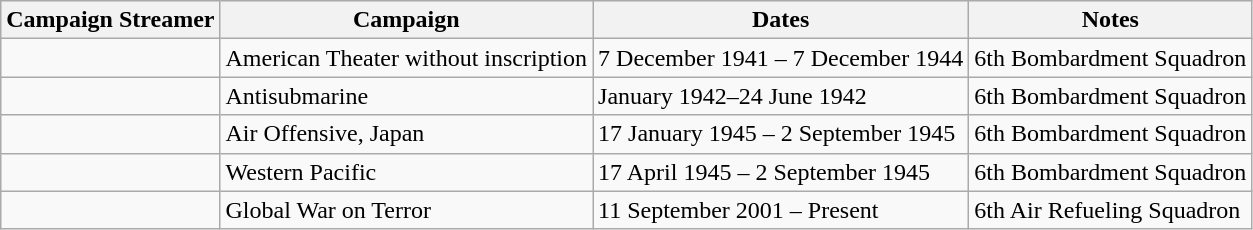<table class="wikitable">
<tr style="background:#efefef;">
<th>Campaign Streamer</th>
<th>Campaign</th>
<th>Dates</th>
<th>Notes</th>
</tr>
<tr>
<td></td>
<td>American Theater without inscription</td>
<td>7 December 1941 – 7 December 1944</td>
<td>6th Bombardment Squadron</td>
</tr>
<tr>
<td></td>
<td>Antisubmarine</td>
<td>January 1942–24 June 1942</td>
<td>6th Bombardment Squadron</td>
</tr>
<tr>
<td></td>
<td>Air Offensive, Japan</td>
<td>17 January 1945 – 2 September 1945</td>
<td>6th Bombardment Squadron</td>
</tr>
<tr>
<td></td>
<td>Western Pacific</td>
<td>17 April 1945 – 2 September 1945</td>
<td>6th Bombardment Squadron</td>
</tr>
<tr>
<td></td>
<td>Global War on Terror</td>
<td>11 September 2001 – Present</td>
<td>6th Air Refueling Squadron</td>
</tr>
</table>
